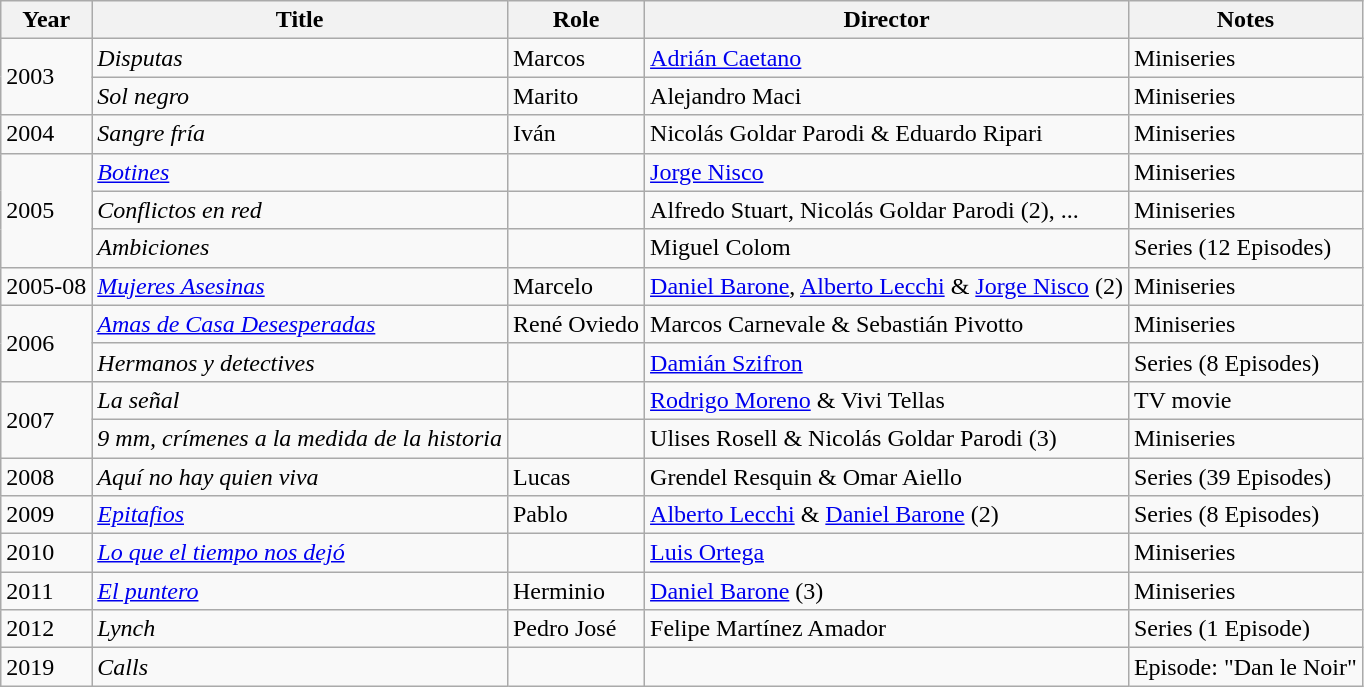<table class="wikitable">
<tr>
<th>Year</th>
<th>Title</th>
<th>Role</th>
<th>Director</th>
<th class="unsortable">Notes</th>
</tr>
<tr>
<td rowspan=2>2003</td>
<td><em>Disputas</em></td>
<td>Marcos</td>
<td><a href='#'>Adrián Caetano</a></td>
<td>Miniseries</td>
</tr>
<tr>
<td><em>Sol negro</em></td>
<td>Marito</td>
<td>Alejandro Maci</td>
<td>Miniseries</td>
</tr>
<tr>
<td>2004</td>
<td><em>Sangre fría</em></td>
<td>Iván</td>
<td>Nicolás Goldar Parodi & Eduardo Ripari</td>
<td>Miniseries</td>
</tr>
<tr>
<td rowspan=3>2005</td>
<td><em><a href='#'>Botines</a></em></td>
<td></td>
<td><a href='#'>Jorge Nisco</a></td>
<td>Miniseries</td>
</tr>
<tr>
<td><em>Conflictos en red</em></td>
<td></td>
<td>Alfredo Stuart, Nicolás Goldar Parodi (2), ...</td>
<td>Miniseries</td>
</tr>
<tr>
<td><em>Ambiciones</em></td>
<td></td>
<td>Miguel Colom</td>
<td>Series (12 Episodes)</td>
</tr>
<tr>
<td>2005-08</td>
<td><em><a href='#'>Mujeres Asesinas</a></em></td>
<td>Marcelo</td>
<td><a href='#'>Daniel Barone</a>, <a href='#'>Alberto Lecchi</a> & <a href='#'>Jorge Nisco</a> (2)</td>
<td>Miniseries</td>
</tr>
<tr>
<td rowspan=2>2006</td>
<td><em><a href='#'>Amas de Casa Desesperadas</a></em></td>
<td>René Oviedo</td>
<td>Marcos Carnevale & Sebastián Pivotto</td>
<td>Miniseries</td>
</tr>
<tr>
<td><em>Hermanos y detectives</em></td>
<td></td>
<td><a href='#'>Damián Szifron</a></td>
<td>Series (8 Episodes)</td>
</tr>
<tr>
<td rowspan=2>2007</td>
<td><em>La señal</em></td>
<td></td>
<td><a href='#'>Rodrigo Moreno</a> & Vivi Tellas</td>
<td>TV movie</td>
</tr>
<tr>
<td><em>9 mm, crímenes a la medida de la historia</em></td>
<td></td>
<td>Ulises Rosell & Nicolás Goldar Parodi (3)</td>
<td>Miniseries</td>
</tr>
<tr>
<td>2008</td>
<td><em>Aquí no hay quien viva</em></td>
<td>Lucas</td>
<td>Grendel Resquin & Omar Aiello</td>
<td>Series (39 Episodes)</td>
</tr>
<tr>
<td>2009</td>
<td><em><a href='#'>Epitafios</a></em></td>
<td>Pablo</td>
<td><a href='#'>Alberto Lecchi</a> & <a href='#'>Daniel Barone</a> (2)</td>
<td>Series (8 Episodes)</td>
</tr>
<tr>
<td>2010</td>
<td><em><a href='#'>Lo que el tiempo nos dejó</a></em></td>
<td></td>
<td><a href='#'>Luis Ortega</a></td>
<td>Miniseries</td>
</tr>
<tr>
<td>2011</td>
<td><em><a href='#'>El puntero</a></em></td>
<td>Herminio</td>
<td><a href='#'>Daniel Barone</a> (3)</td>
<td>Miniseries</td>
</tr>
<tr>
<td>2012</td>
<td><em>Lynch</em></td>
<td>Pedro José</td>
<td>Felipe Martínez Amador</td>
<td>Series (1 Episode)</td>
</tr>
<tr>
<td>2019</td>
<td><em>Calls</em></td>
<td></td>
<td></td>
<td>Episode: "Dan le Noir"</td>
</tr>
</table>
